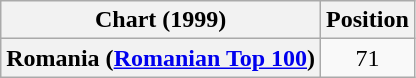<table class="wikitable plainrowheaders" style="text-align:center">
<tr>
<th scope="col">Chart (1999)</th>
<th scope="col">Position</th>
</tr>
<tr>
<th scope="row">Romania (<a href='#'>Romanian Top 100</a>)</th>
<td>71</td>
</tr>
</table>
